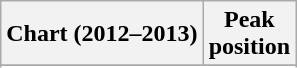<table class="wikitable sortable plainrowheaders" style="text-align:center">
<tr>
<th scope="col">Chart (2012–2013)</th>
<th scope="col">Peak<br>position</th>
</tr>
<tr>
</tr>
<tr>
</tr>
<tr>
</tr>
<tr>
</tr>
</table>
